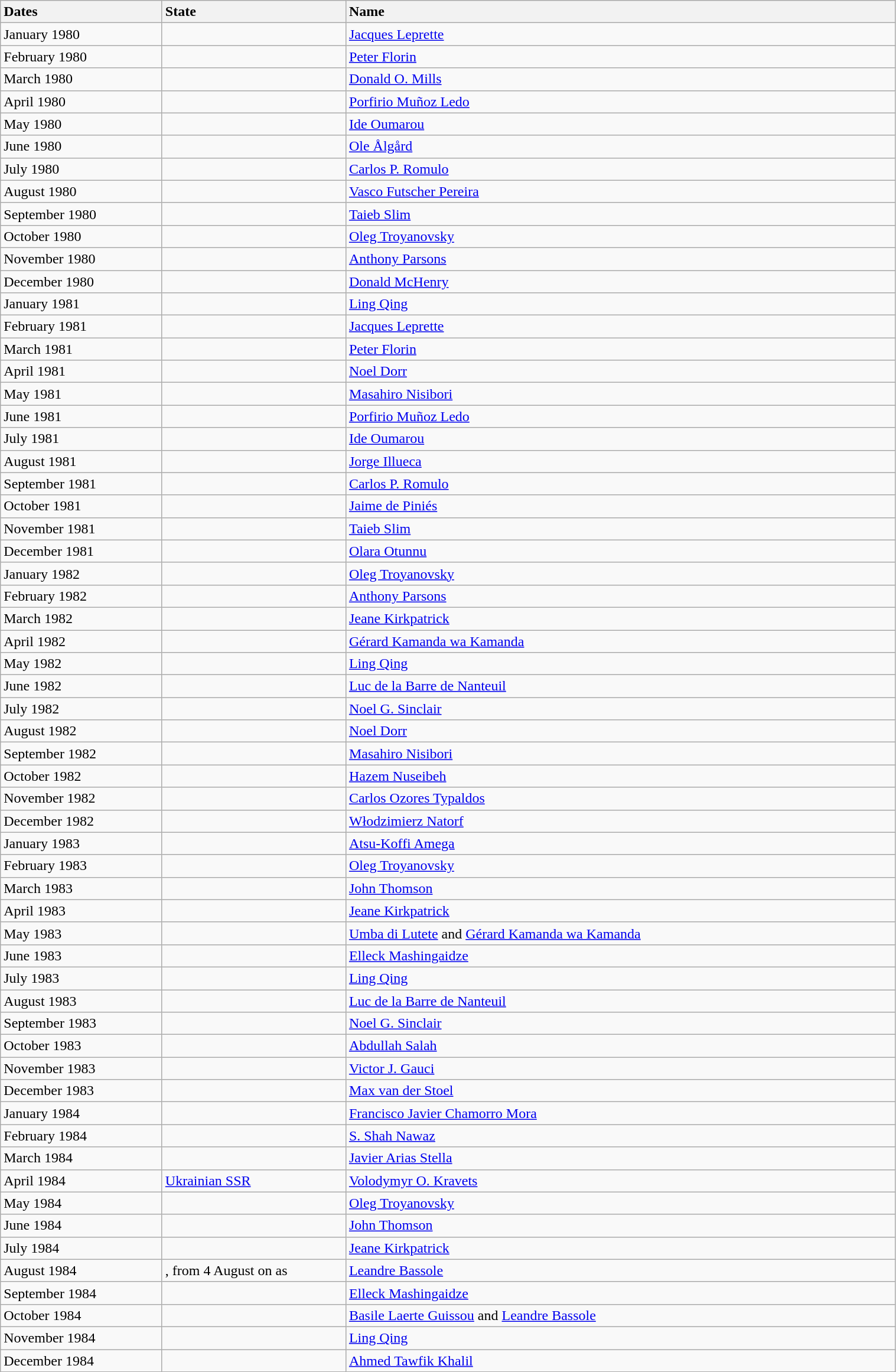<table class="wikitable" width="80%">
<tr>
<th style="text-align:left;width:175px">Dates</th>
<th style="text-align:left;width:200px">State</th>
<th style="text-align:left;">Name</th>
</tr>
<tr>
<td>January 1980</td>
<td></td>
<td><a href='#'>Jacques Leprette</a></td>
</tr>
<tr>
<td>February 1980</td>
<td></td>
<td><a href='#'>Peter Florin</a></td>
</tr>
<tr>
<td>March 1980</td>
<td></td>
<td><a href='#'>Donald O. Mills</a></td>
</tr>
<tr>
<td>April 1980</td>
<td></td>
<td><a href='#'>Porfirio Muñoz Ledo</a></td>
</tr>
<tr>
<td>May 1980</td>
<td></td>
<td><a href='#'>Ide Oumarou</a></td>
</tr>
<tr>
<td>June 1980</td>
<td></td>
<td><a href='#'>Ole Ålgård</a></td>
</tr>
<tr>
<td>July 1980</td>
<td></td>
<td><a href='#'>Carlos P. Romulo</a></td>
</tr>
<tr>
<td>August 1980</td>
<td></td>
<td><a href='#'>Vasco Futscher Pereira</a></td>
</tr>
<tr>
<td>September 1980</td>
<td></td>
<td><a href='#'>Taieb Slim</a></td>
</tr>
<tr>
<td>October 1980</td>
<td></td>
<td><a href='#'>Oleg Troyanovsky</a></td>
</tr>
<tr>
<td>November 1980</td>
<td></td>
<td><a href='#'>Anthony Parsons</a></td>
</tr>
<tr>
<td>December 1980</td>
<td></td>
<td><a href='#'>Donald McHenry</a></td>
</tr>
<tr>
<td>January 1981</td>
<td></td>
<td><a href='#'>Ling Qing</a></td>
</tr>
<tr>
<td>February 1981</td>
<td></td>
<td><a href='#'>Jacques Leprette</a></td>
</tr>
<tr>
<td>March 1981</td>
<td></td>
<td><a href='#'>Peter Florin</a></td>
</tr>
<tr>
<td>April 1981</td>
<td></td>
<td><a href='#'>Noel Dorr</a></td>
</tr>
<tr>
<td>May 1981</td>
<td></td>
<td><a href='#'>Masahiro Nisibori</a></td>
</tr>
<tr>
<td>June 1981</td>
<td></td>
<td><a href='#'>Porfirio Muñoz Ledo</a></td>
</tr>
<tr>
<td>July 1981</td>
<td></td>
<td><a href='#'>Ide Oumarou</a></td>
</tr>
<tr>
<td>August 1981</td>
<td></td>
<td><a href='#'>Jorge Illueca</a></td>
</tr>
<tr>
<td>September 1981</td>
<td></td>
<td><a href='#'>Carlos P. Romulo</a></td>
</tr>
<tr>
<td>October 1981</td>
<td></td>
<td><a href='#'>Jaime de Piniés</a></td>
</tr>
<tr>
<td>November 1981</td>
<td></td>
<td><a href='#'>Taieb Slim</a></td>
</tr>
<tr>
<td>December 1981</td>
<td></td>
<td><a href='#'>Olara Otunnu</a></td>
</tr>
<tr>
<td>January 1982</td>
<td></td>
<td><a href='#'>Oleg Troyanovsky</a></td>
</tr>
<tr>
<td>February 1982</td>
<td></td>
<td><a href='#'>Anthony Parsons</a></td>
</tr>
<tr>
<td>March 1982</td>
<td></td>
<td><a href='#'>Jeane Kirkpatrick</a></td>
</tr>
<tr>
<td>April 1982</td>
<td></td>
<td><a href='#'>Gérard Kamanda wa Kamanda</a></td>
</tr>
<tr>
<td>May 1982</td>
<td></td>
<td><a href='#'>Ling Qing</a></td>
</tr>
<tr>
<td>June 1982</td>
<td></td>
<td><a href='#'>Luc de la Barre de Nanteuil</a></td>
</tr>
<tr>
<td>July 1982</td>
<td></td>
<td><a href='#'>Noel G. Sinclair</a></td>
</tr>
<tr>
<td>August 1982</td>
<td></td>
<td><a href='#'>Noel Dorr</a></td>
</tr>
<tr>
<td>September 1982</td>
<td></td>
<td><a href='#'>Masahiro Nisibori</a></td>
</tr>
<tr>
<td>October 1982</td>
<td></td>
<td><a href='#'>Hazem Nuseibeh</a></td>
</tr>
<tr>
<td>November 1982</td>
<td></td>
<td><a href='#'>Carlos Ozores Typaldos</a></td>
</tr>
<tr>
<td>December 1982</td>
<td></td>
<td><a href='#'>Włodzimierz Natorf</a></td>
</tr>
<tr>
<td>January 1983</td>
<td></td>
<td><a href='#'>Atsu-Koffi Amega</a></td>
</tr>
<tr>
<td>February 1983</td>
<td></td>
<td><a href='#'>Oleg Troyanovsky</a></td>
</tr>
<tr>
<td>March 1983</td>
<td></td>
<td><a href='#'>John Thomson</a></td>
</tr>
<tr>
<td>April 1983</td>
<td></td>
<td><a href='#'>Jeane Kirkpatrick</a></td>
</tr>
<tr>
<td>May 1983</td>
<td></td>
<td><a href='#'>Umba di Lutete</a> and <a href='#'>Gérard Kamanda wa Kamanda</a></td>
</tr>
<tr>
<td>June 1983</td>
<td></td>
<td><a href='#'>Elleck Mashingaidze</a></td>
</tr>
<tr>
<td>July 1983</td>
<td></td>
<td><a href='#'>Ling Qing</a></td>
</tr>
<tr>
<td>August 1983</td>
<td></td>
<td><a href='#'>Luc de la Barre de Nanteuil</a></td>
</tr>
<tr>
<td>September 1983</td>
<td></td>
<td><a href='#'>Noel G. Sinclair</a></td>
</tr>
<tr>
<td>October 1983</td>
<td></td>
<td><a href='#'>Abdullah Salah</a></td>
</tr>
<tr>
<td>November 1983</td>
<td></td>
<td><a href='#'>Victor J. Gauci</a></td>
</tr>
<tr>
<td>December 1983</td>
<td></td>
<td><a href='#'>Max van der Stoel</a></td>
</tr>
<tr>
<td>January 1984</td>
<td></td>
<td><a href='#'>Francisco Javier Chamorro Mora</a></td>
</tr>
<tr>
<td>February 1984</td>
<td></td>
<td><a href='#'>S. Shah Nawaz</a></td>
</tr>
<tr>
<td>March 1984</td>
<td></td>
<td><a href='#'>Javier Arias Stella</a></td>
</tr>
<tr>
<td>April 1984</td>
<td> <a href='#'>Ukrainian SSR</a></td>
<td><a href='#'>Volodymyr O. Kravets</a></td>
</tr>
<tr>
<td>May 1984</td>
<td></td>
<td><a href='#'>Oleg Troyanovsky</a></td>
</tr>
<tr>
<td>June 1984</td>
<td></td>
<td><a href='#'>John Thomson</a></td>
</tr>
<tr>
<td>July 1984</td>
<td></td>
<td><a href='#'>Jeane Kirkpatrick</a></td>
</tr>
<tr>
<td>August 1984</td>
<td>, from 4 August on as </td>
<td><a href='#'>Leandre Bassole</a></td>
</tr>
<tr>
<td>September 1984</td>
<td></td>
<td><a href='#'>Elleck Mashingaidze</a></td>
</tr>
<tr>
<td>October 1984</td>
<td></td>
<td><a href='#'>Basile Laerte Guissou</a> and <a href='#'>Leandre Bassole</a></td>
</tr>
<tr>
<td>November 1984</td>
<td></td>
<td><a href='#'>Ling Qing</a></td>
</tr>
<tr>
<td>December 1984</td>
<td></td>
<td><a href='#'>Ahmed Tawfik Khalil</a></td>
</tr>
</table>
